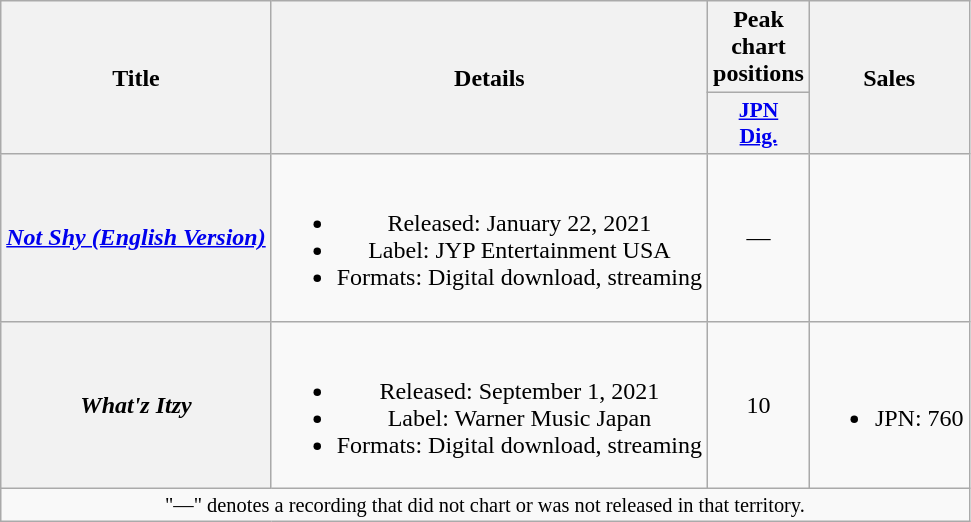<table class="wikitable plainrowheaders" style="text-align:center">
<tr>
<th scope="col" rowspan="2">Title</th>
<th scope="col" rowspan="2">Details</th>
<th scope="col" colspan="1">Peak chart positions</th>
<th scope="col" rowspan="2">Sales</th>
</tr>
<tr>
<th scope="col" style="width:2.7em;font-size:90%"><a href='#'>JPN<br>Dig.</a><br></th>
</tr>
<tr>
<th scope="row"><em><a href='#'>Not Shy (English Version)</a></em></th>
<td><br><ul><li>Released: January 22, 2021  </li><li>Label: JYP Entertainment USA</li><li>Formats: Digital download, streaming</li></ul></td>
<td>—</td>
<td></td>
</tr>
<tr>
<th scope="row"><em>What'z Itzy</em></th>
<td><br><ul><li>Released: September 1, 2021 </li><li>Label: Warner Music Japan</li><li>Formats: Digital download, streaming</li></ul></td>
<td>10</td>
<td><br><ul><li>JPN: 760 </li></ul></td>
</tr>
<tr>
<td colspan="4" style="font-size:85%">"—" denotes a recording that did not chart or was not released in that territory.</td>
</tr>
</table>
